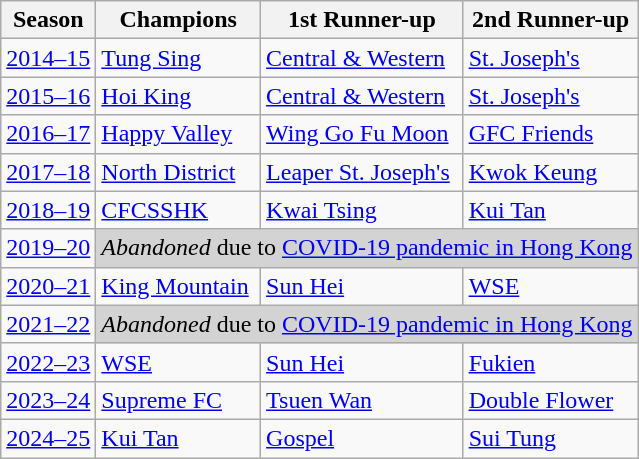<table class="wikitable">
<tr>
<th>Season</th>
<th>Champions</th>
<th>1st Runner-up</th>
<th>2nd Runner-up</th>
</tr>
<tr>
<td><a href='#'>2014–15</a></td>
<td><a href='#'>Tung Sing</a></td>
<td><a href='#'>Central & Western</a></td>
<td><a href='#'>St. Joseph's</a></td>
</tr>
<tr>
<td><a href='#'>2015–16</a></td>
<td><a href='#'>Hoi King</a></td>
<td><a href='#'>Central & Western</a></td>
<td><a href='#'>St. Joseph's</a></td>
</tr>
<tr>
<td><a href='#'>2016–17</a></td>
<td><a href='#'>Happy Valley</a></td>
<td><a href='#'>Wing Go Fu Moon</a></td>
<td><a href='#'>GFC Friends</a></td>
</tr>
<tr>
<td><a href='#'>2017–18</a></td>
<td><a href='#'>North District</a></td>
<td><a href='#'>Leaper St. Joseph's</a></td>
<td><a href='#'>Kwok Keung</a></td>
</tr>
<tr>
<td><a href='#'>2018–19</a></td>
<td><a href='#'>CFCSSHK</a></td>
<td><a href='#'>Kwai Tsing</a></td>
<td><a href='#'>Kui Tan</a></td>
</tr>
<tr>
<td><a href='#'>2019–20</a></td>
<td colspan=3 bgcolor=lightgrey align=center><em>Abandoned</em> due to <a href='#'>COVID-19 pandemic in Hong Kong</a></td>
</tr>
<tr>
<td><a href='#'>2020–21</a></td>
<td><a href='#'>King Mountain</a></td>
<td><a href='#'>Sun Hei</a></td>
<td><a href='#'>WSE</a></td>
</tr>
<tr>
<td><a href='#'>2021–22</a></td>
<td colspan=3 bgcolor=lightgrey align=center><em>Abandoned</em> due to <a href='#'>COVID-19 pandemic in Hong Kong</a></td>
</tr>
<tr>
<td><a href='#'>2022–23</a></td>
<td><a href='#'>WSE</a></td>
<td><a href='#'>Sun Hei</a></td>
<td><a href='#'>Fukien</a></td>
</tr>
<tr>
<td><a href='#'>2023–24</a></td>
<td><a href='#'>Supreme FC</a></td>
<td><a href='#'>Tsuen Wan</a></td>
<td><a href='#'>Double Flower</a></td>
</tr>
<tr>
<td><a href='#'>2024–25</a></td>
<td><a href='#'>Kui Tan</a></td>
<td><a href='#'>Gospel</a></td>
<td><a href='#'>Sui Tung</a></td>
</tr>
</table>
